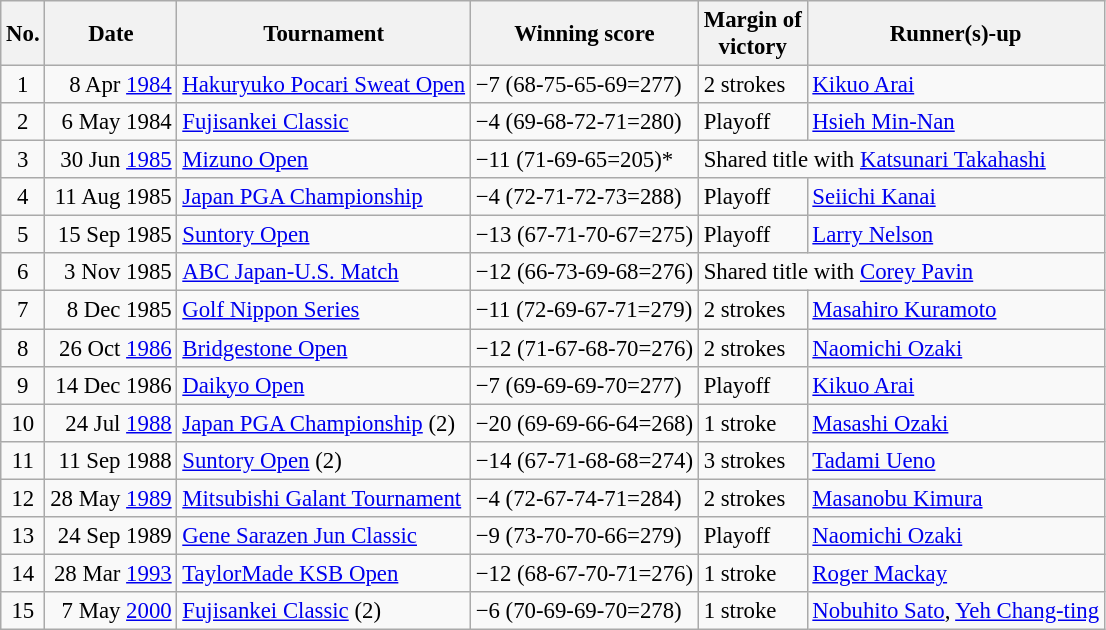<table class="wikitable" style="font-size:95%;">
<tr>
<th>No.</th>
<th>Date</th>
<th>Tournament</th>
<th>Winning score</th>
<th>Margin of<br>victory</th>
<th>Runner(s)-up</th>
</tr>
<tr>
<td align=center>1</td>
<td align=right>8 Apr <a href='#'>1984</a></td>
<td><a href='#'>Hakuryuko Pocari Sweat Open</a></td>
<td>−7 (68-75-65-69=277)</td>
<td>2 strokes</td>
<td> <a href='#'>Kikuo Arai</a></td>
</tr>
<tr>
<td align=center>2</td>
<td align=right>6 May 1984</td>
<td><a href='#'>Fujisankei Classic</a></td>
<td>−4 (69-68-72-71=280)</td>
<td>Playoff</td>
<td> <a href='#'>Hsieh Min-Nan</a></td>
</tr>
<tr>
<td align=center>3</td>
<td align=right>30 Jun <a href='#'>1985</a></td>
<td><a href='#'>Mizuno Open</a></td>
<td>−11 (71-69-65=205)*</td>
<td colspan=2>Shared title with  <a href='#'>Katsunari Takahashi</a></td>
</tr>
<tr>
<td align=center>4</td>
<td align=right>11 Aug 1985</td>
<td><a href='#'>Japan PGA Championship</a></td>
<td>−4 (72-71-72-73=288)</td>
<td>Playoff</td>
<td> <a href='#'>Seiichi Kanai</a></td>
</tr>
<tr>
<td align=center>5</td>
<td align=right>15 Sep 1985</td>
<td><a href='#'>Suntory Open</a></td>
<td>−13 (67-71-70-67=275)</td>
<td>Playoff</td>
<td> <a href='#'>Larry Nelson</a></td>
</tr>
<tr>
<td align=center>6</td>
<td align=right>3 Nov 1985</td>
<td><a href='#'>ABC Japan-U.S. Match</a></td>
<td>−12 (66-73-69-68=276)</td>
<td colspan=2>Shared title with  <a href='#'>Corey Pavin</a></td>
</tr>
<tr>
<td align=center>7</td>
<td align=right>8 Dec 1985</td>
<td><a href='#'>Golf Nippon Series</a></td>
<td>−11 (72-69-67-71=279)</td>
<td>2 strokes</td>
<td> <a href='#'>Masahiro Kuramoto</a></td>
</tr>
<tr>
<td align=center>8</td>
<td align=right>26 Oct <a href='#'>1986</a></td>
<td><a href='#'>Bridgestone Open</a></td>
<td>−12 (71-67-68-70=276)</td>
<td>2 strokes</td>
<td> <a href='#'>Naomichi Ozaki</a></td>
</tr>
<tr>
<td align=center>9</td>
<td align=right>14 Dec 1986</td>
<td><a href='#'>Daikyo Open</a></td>
<td>−7 (69-69-69-70=277)</td>
<td>Playoff</td>
<td> <a href='#'>Kikuo Arai</a></td>
</tr>
<tr>
<td align=center>10</td>
<td align=right>24 Jul <a href='#'>1988</a></td>
<td><a href='#'>Japan PGA Championship</a> (2)</td>
<td>−20 (69-69-66-64=268)</td>
<td>1 stroke</td>
<td> <a href='#'>Masashi Ozaki</a></td>
</tr>
<tr>
<td align=center>11</td>
<td align=right>11 Sep 1988</td>
<td><a href='#'>Suntory Open</a> (2)</td>
<td>−14 (67-71-68-68=274)</td>
<td>3 strokes</td>
<td> <a href='#'>Tadami Ueno</a></td>
</tr>
<tr>
<td align=center>12</td>
<td align=right>28 May <a href='#'>1989</a></td>
<td><a href='#'>Mitsubishi Galant Tournament</a></td>
<td>−4 (72-67-74-71=284)</td>
<td>2 strokes</td>
<td> <a href='#'>Masanobu Kimura</a></td>
</tr>
<tr>
<td align=center>13</td>
<td align=right>24 Sep 1989</td>
<td><a href='#'>Gene Sarazen Jun Classic</a></td>
<td>−9 (73-70-70-66=279)</td>
<td>Playoff</td>
<td> <a href='#'>Naomichi Ozaki</a></td>
</tr>
<tr>
<td align=center>14</td>
<td align=right>28 Mar <a href='#'>1993</a></td>
<td><a href='#'>TaylorMade KSB Open</a></td>
<td>−12 (68-67-70-71=276)</td>
<td>1 stroke</td>
<td> <a href='#'>Roger Mackay</a></td>
</tr>
<tr>
<td align=center>15</td>
<td align=right>7 May <a href='#'>2000</a></td>
<td><a href='#'>Fujisankei Classic</a> (2)</td>
<td>−6 (70-69-69-70=278)</td>
<td>1 stroke</td>
<td> <a href='#'>Nobuhito Sato</a>,  <a href='#'>Yeh Chang-ting</a></td>
</tr>
</table>
